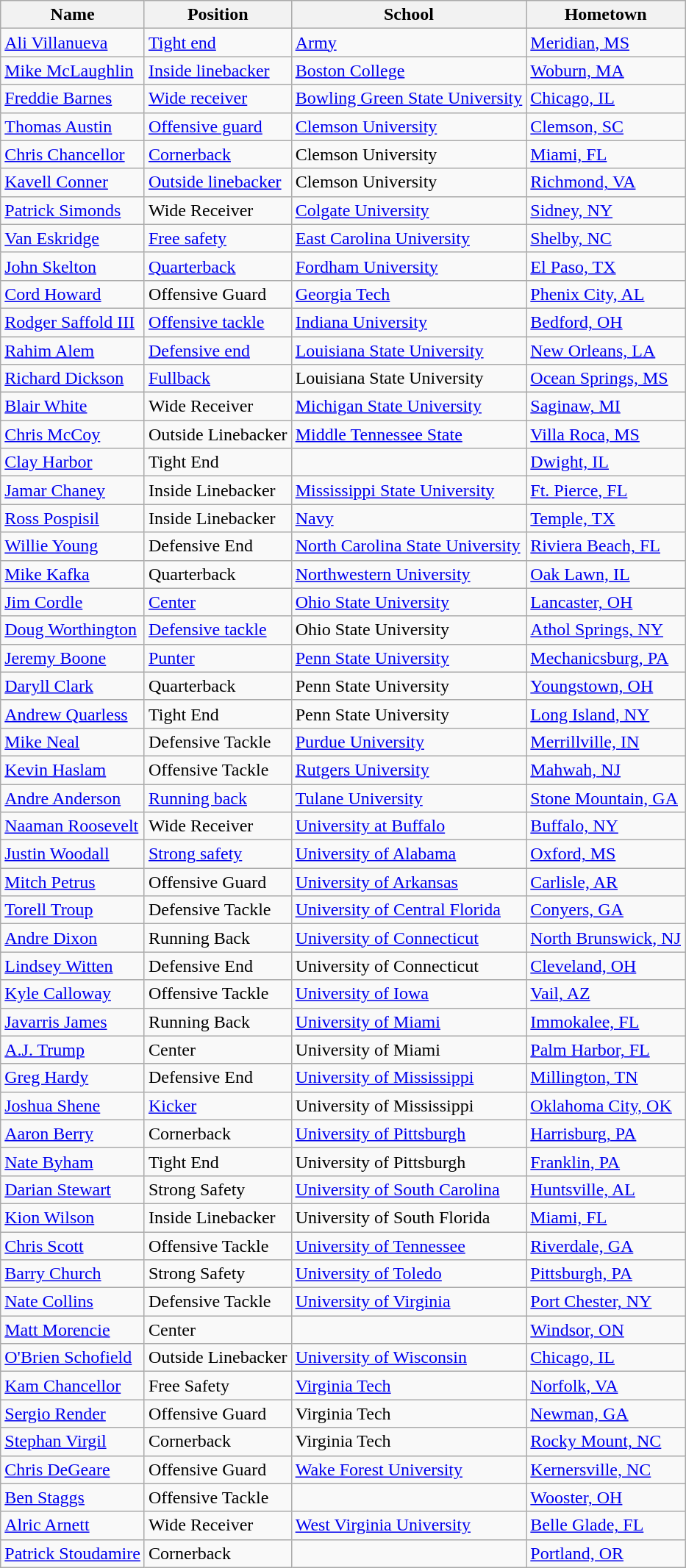<table class="wikitable">
<tr>
<th>Name</th>
<th>Position</th>
<th>School</th>
<th>Hometown</th>
</tr>
<tr>
<td><a href='#'>Ali Villanueva</a></td>
<td><a href='#'>Tight end</a></td>
<td><a href='#'>Army</a></td>
<td><a href='#'>Meridian, MS</a></td>
</tr>
<tr>
<td><a href='#'>Mike McLaughlin</a></td>
<td><a href='#'>Inside linebacker</a></td>
<td><a href='#'>Boston College</a></td>
<td><a href='#'>Woburn, MA</a></td>
</tr>
<tr>
<td><a href='#'>Freddie Barnes</a></td>
<td><a href='#'>Wide receiver</a></td>
<td><a href='#'>Bowling Green State University</a></td>
<td><a href='#'>Chicago, IL</a></td>
</tr>
<tr>
<td><a href='#'>Thomas Austin</a></td>
<td><a href='#'>Offensive guard</a></td>
<td><a href='#'>Clemson University</a></td>
<td><a href='#'>Clemson, SC</a></td>
</tr>
<tr>
<td><a href='#'>Chris Chancellor</a></td>
<td><a href='#'>Cornerback</a></td>
<td>Clemson University</td>
<td><a href='#'>Miami, FL</a></td>
</tr>
<tr>
<td><a href='#'>Kavell Conner</a></td>
<td><a href='#'>Outside linebacker</a></td>
<td>Clemson University</td>
<td><a href='#'>Richmond, VA</a></td>
</tr>
<tr>
<td><a href='#'>Patrick Simonds</a></td>
<td>Wide Receiver</td>
<td><a href='#'>Colgate University</a></td>
<td><a href='#'>Sidney, NY</a></td>
</tr>
<tr>
<td><a href='#'>Van Eskridge</a></td>
<td><a href='#'>Free safety</a></td>
<td><a href='#'>East Carolina University</a></td>
<td><a href='#'>Shelby, NC</a></td>
</tr>
<tr>
<td><a href='#'>John Skelton</a></td>
<td><a href='#'>Quarterback</a></td>
<td><a href='#'>Fordham University</a></td>
<td><a href='#'>El Paso, TX</a></td>
</tr>
<tr>
<td><a href='#'>Cord Howard</a></td>
<td>Offensive Guard</td>
<td><a href='#'>Georgia Tech</a></td>
<td><a href='#'>Phenix City, AL</a></td>
</tr>
<tr>
<td><a href='#'>Rodger Saffold III</a></td>
<td><a href='#'>Offensive tackle</a></td>
<td><a href='#'>Indiana University</a></td>
<td><a href='#'>Bedford, OH</a></td>
</tr>
<tr>
<td><a href='#'>Rahim Alem</a></td>
<td><a href='#'>Defensive end</a></td>
<td><a href='#'>Louisiana State University</a></td>
<td><a href='#'>New Orleans, LA</a></td>
</tr>
<tr>
<td><a href='#'>Richard Dickson</a></td>
<td><a href='#'>Fullback</a></td>
<td>Louisiana State University</td>
<td><a href='#'>Ocean Springs, MS</a></td>
</tr>
<tr>
<td><a href='#'>Blair White</a></td>
<td>Wide Receiver</td>
<td><a href='#'>Michigan State University</a></td>
<td><a href='#'>Saginaw, MI</a></td>
</tr>
<tr>
<td><a href='#'>Chris McCoy</a></td>
<td>Outside Linebacker</td>
<td><a href='#'>Middle Tennessee State</a></td>
<td><a href='#'>Villa Roca, MS</a></td>
</tr>
<tr>
<td><a href='#'>Clay Harbor</a></td>
<td>Tight End</td>
<td></td>
<td><a href='#'>Dwight, IL</a></td>
</tr>
<tr>
<td><a href='#'>Jamar Chaney</a></td>
<td>Inside Linebacker</td>
<td><a href='#'>Mississippi State University</a></td>
<td><a href='#'>Ft. Pierce, FL</a></td>
</tr>
<tr>
<td><a href='#'>Ross Pospisil</a></td>
<td>Inside Linebacker</td>
<td><a href='#'>Navy</a></td>
<td><a href='#'>Temple, TX</a></td>
</tr>
<tr>
<td><a href='#'>Willie Young</a></td>
<td>Defensive End</td>
<td><a href='#'>North Carolina State University</a></td>
<td><a href='#'>Riviera Beach, FL</a></td>
</tr>
<tr>
<td><a href='#'>Mike Kafka</a></td>
<td>Quarterback</td>
<td><a href='#'>Northwestern University</a></td>
<td><a href='#'>Oak Lawn, IL</a></td>
</tr>
<tr>
<td><a href='#'>Jim Cordle</a></td>
<td><a href='#'>Center</a></td>
<td><a href='#'>Ohio State University</a></td>
<td><a href='#'>Lancaster, OH</a></td>
</tr>
<tr>
<td><a href='#'>Doug Worthington</a></td>
<td><a href='#'>Defensive tackle</a></td>
<td>Ohio State University</td>
<td><a href='#'>Athol Springs, NY</a></td>
</tr>
<tr>
<td><a href='#'>Jeremy Boone</a></td>
<td><a href='#'>Punter</a></td>
<td><a href='#'>Penn State University</a></td>
<td><a href='#'>Mechanicsburg, PA</a></td>
</tr>
<tr>
<td><a href='#'>Daryll Clark</a></td>
<td>Quarterback</td>
<td>Penn State University</td>
<td><a href='#'>Youngstown, OH</a></td>
</tr>
<tr>
<td><a href='#'>Andrew Quarless</a></td>
<td>Tight End</td>
<td>Penn State University</td>
<td><a href='#'>Long Island, NY</a></td>
</tr>
<tr>
<td><a href='#'>Mike Neal</a></td>
<td>Defensive Tackle</td>
<td><a href='#'>Purdue University</a></td>
<td><a href='#'>Merrillville, IN</a></td>
</tr>
<tr>
<td><a href='#'>Kevin Haslam</a></td>
<td>Offensive Tackle</td>
<td><a href='#'>Rutgers University</a></td>
<td><a href='#'>Mahwah, NJ</a></td>
</tr>
<tr>
<td><a href='#'>Andre Anderson</a></td>
<td><a href='#'>Running back</a></td>
<td><a href='#'>Tulane University</a></td>
<td><a href='#'>Stone Mountain, GA</a></td>
</tr>
<tr>
<td><a href='#'>Naaman Roosevelt</a></td>
<td>Wide Receiver</td>
<td><a href='#'>University at Buffalo</a></td>
<td><a href='#'>Buffalo, NY</a></td>
</tr>
<tr>
<td><a href='#'>Justin Woodall</a></td>
<td><a href='#'>Strong safety</a></td>
<td><a href='#'>University of Alabama</a></td>
<td><a href='#'>Oxford, MS</a></td>
</tr>
<tr>
<td><a href='#'>Mitch Petrus</a></td>
<td>Offensive Guard</td>
<td><a href='#'>University of Arkansas</a></td>
<td><a href='#'>Carlisle, AR</a></td>
</tr>
<tr>
<td><a href='#'>Torell Troup</a></td>
<td>Defensive Tackle</td>
<td><a href='#'>University of Central Florida</a></td>
<td><a href='#'>Conyers, GA</a></td>
</tr>
<tr>
<td><a href='#'>Andre Dixon</a></td>
<td>Running Back</td>
<td><a href='#'>University of Connecticut</a></td>
<td><a href='#'>North Brunswick, NJ</a></td>
</tr>
<tr>
<td><a href='#'>Lindsey Witten</a></td>
<td>Defensive End</td>
<td>University of Connecticut</td>
<td><a href='#'>Cleveland, OH</a></td>
</tr>
<tr>
<td><a href='#'>Kyle Calloway</a></td>
<td>Offensive Tackle</td>
<td><a href='#'>University of Iowa</a></td>
<td><a href='#'>Vail, AZ</a></td>
</tr>
<tr>
<td><a href='#'>Javarris James</a></td>
<td>Running Back</td>
<td><a href='#'>University of Miami</a></td>
<td><a href='#'>Immokalee, FL</a></td>
</tr>
<tr>
<td><a href='#'>A.J. Trump</a></td>
<td>Center</td>
<td>University of Miami</td>
<td><a href='#'>Palm Harbor, FL</a></td>
</tr>
<tr>
<td><a href='#'>Greg Hardy</a></td>
<td>Defensive End</td>
<td><a href='#'>University of Mississippi</a></td>
<td><a href='#'>Millington, TN</a></td>
</tr>
<tr>
<td><a href='#'>Joshua Shene</a></td>
<td><a href='#'>Kicker</a></td>
<td>University of Mississippi</td>
<td><a href='#'>Oklahoma City, OK</a></td>
</tr>
<tr>
<td><a href='#'>Aaron Berry</a></td>
<td>Cornerback</td>
<td><a href='#'>University of Pittsburgh</a></td>
<td><a href='#'>Harrisburg, PA</a></td>
</tr>
<tr>
<td><a href='#'>Nate Byham</a></td>
<td>Tight End</td>
<td>University of Pittsburgh</td>
<td><a href='#'>Franklin, PA</a></td>
</tr>
<tr>
<td><a href='#'>Darian Stewart</a></td>
<td>Strong Safety</td>
<td><a href='#'>University of South Carolina</a></td>
<td><a href='#'>Huntsville, AL</a></td>
</tr>
<tr>
<td><a href='#'>Kion Wilson</a></td>
<td>Inside Linebacker</td>
<td>University of South Florida</td>
<td><a href='#'>Miami, FL</a></td>
</tr>
<tr>
<td><a href='#'>Chris Scott</a></td>
<td>Offensive Tackle</td>
<td><a href='#'>University of Tennessee</a></td>
<td><a href='#'>Riverdale, GA</a></td>
</tr>
<tr>
<td><a href='#'>Barry Church</a></td>
<td>Strong Safety</td>
<td><a href='#'>University of Toledo</a></td>
<td><a href='#'>Pittsburgh, PA</a></td>
</tr>
<tr>
<td><a href='#'>Nate Collins</a></td>
<td>Defensive Tackle</td>
<td><a href='#'>University of Virginia</a></td>
<td><a href='#'>Port Chester, NY</a></td>
</tr>
<tr>
<td><a href='#'>Matt Morencie</a></td>
<td>Center</td>
<td></td>
<td><a href='#'>Windsor, ON</a></td>
</tr>
<tr>
<td><a href='#'>O'Brien Schofield</a></td>
<td>Outside Linebacker</td>
<td><a href='#'>University of Wisconsin</a></td>
<td><a href='#'>Chicago, IL</a></td>
</tr>
<tr>
<td><a href='#'>Kam Chancellor</a></td>
<td>Free Safety</td>
<td><a href='#'>Virginia Tech</a></td>
<td><a href='#'>Norfolk, VA</a></td>
</tr>
<tr>
<td><a href='#'>Sergio Render</a></td>
<td>Offensive Guard</td>
<td>Virginia Tech</td>
<td><a href='#'>Newman, GA</a></td>
</tr>
<tr>
<td><a href='#'>Stephan Virgil</a></td>
<td>Cornerback</td>
<td>Virginia Tech</td>
<td><a href='#'>Rocky Mount, NC</a></td>
</tr>
<tr>
<td><a href='#'>Chris DeGeare</a></td>
<td>Offensive Guard</td>
<td><a href='#'>Wake Forest University</a></td>
<td><a href='#'>Kernersville, NC</a></td>
</tr>
<tr>
<td><a href='#'>Ben Staggs</a></td>
<td>Offensive Tackle</td>
<td></td>
<td><a href='#'>Wooster, OH</a></td>
</tr>
<tr>
<td><a href='#'>Alric Arnett</a></td>
<td>Wide Receiver</td>
<td><a href='#'>West Virginia University</a></td>
<td><a href='#'>Belle Glade, FL</a></td>
</tr>
<tr>
<td><a href='#'>Patrick Stoudamire</a></td>
<td>Cornerback</td>
<td></td>
<td><a href='#'>Portland, OR</a></td>
</tr>
</table>
